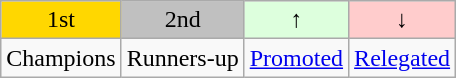<table class="wikitable" style="text-align:center">
<tr>
<td bgcolor=gold>1st</td>
<td bgcolor=silver>2nd</td>
<td bgcolor="#DDFFDD">↑</td>
<td bgcolor="#FFCCCC">↓</td>
</tr>
<tr>
<td>Champions</td>
<td>Runners-up</td>
<td><a href='#'>Promoted</a></td>
<td><a href='#'>Relegated</a></td>
</tr>
</table>
